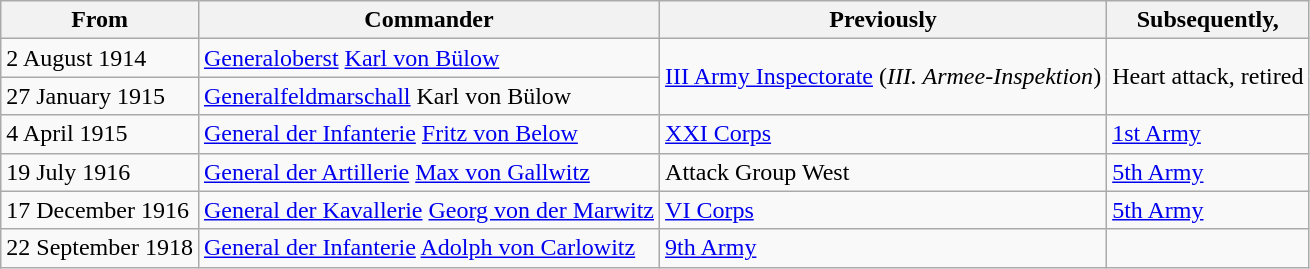<table class="wikitable">
<tr>
<th>From</th>
<th>Commander</th>
<th>Previously</th>
<th>Subsequently,</th>
</tr>
<tr>
<td>2 August 1914</td>
<td><a href='#'>Generaloberst</a> <a href='#'>Karl von Bülow</a></td>
<td rowspan=2><a href='#'>III Army Inspectorate</a> (<em>III. Armee-Inspektion</em>)</td>
<td rowspan=2>Heart attack, retired</td>
</tr>
<tr>
<td>27 January 1915</td>
<td><a href='#'>Generalfeldmarschall</a> Karl von Bülow</td>
</tr>
<tr>
<td>4 April 1915</td>
<td><a href='#'>General der Infanterie</a> <a href='#'>Fritz von Below</a></td>
<td><a href='#'>XXI Corps</a></td>
<td><a href='#'>1st Army</a></td>
</tr>
<tr>
<td>19 July 1916</td>
<td><a href='#'>General der Artillerie</a> <a href='#'>Max von Gallwitz</a></td>
<td>Attack Group West</td>
<td><a href='#'>5th Army</a></td>
</tr>
<tr>
<td>17 December 1916</td>
<td><a href='#'>General der Kavallerie</a> <a href='#'>Georg von der Marwitz</a></td>
<td><a href='#'>VI Corps</a></td>
<td><a href='#'>5th Army</a></td>
</tr>
<tr>
<td>22 September 1918</td>
<td><a href='#'>General der Infanterie</a> <a href='#'>Adolph von Carlowitz</a></td>
<td><a href='#'>9th Army</a></td>
<td></td>
</tr>
</table>
